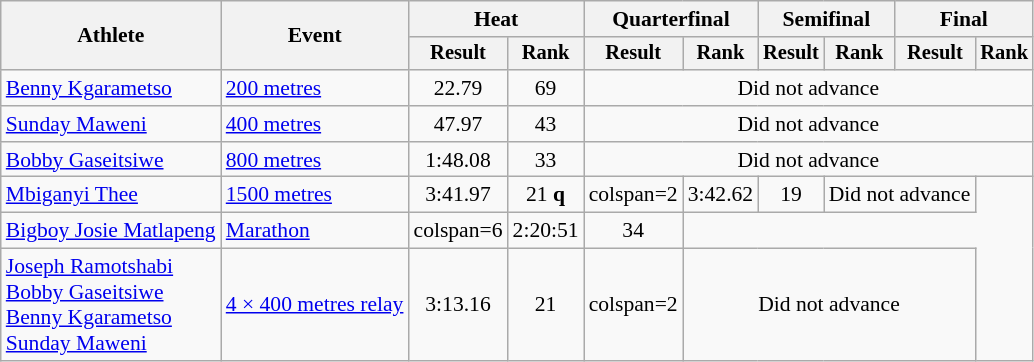<table class="wikitable" style="font-size:90%;">
<tr>
<th rowspan="2">Athlete</th>
<th rowspan="2">Event</th>
<th colspan="2">Heat</th>
<th colspan="2">Quarterfinal</th>
<th colspan="2">Semifinal</th>
<th colspan="2">Final</th>
</tr>
<tr style="font-size:95%">
<th>Result</th>
<th>Rank</th>
<th>Result</th>
<th>Rank</th>
<th>Result</th>
<th>Rank</th>
<th>Result</th>
<th>Rank</th>
</tr>
<tr align=center>
<td align=left><a href='#'>Benny Kgarametso</a></td>
<td align=left><a href='#'>200 metres</a></td>
<td>22.79</td>
<td>69</td>
<td colspan=6>Did not advance</td>
</tr>
<tr align=center>
<td align=left><a href='#'>Sunday Maweni</a></td>
<td align=left><a href='#'>400 metres</a></td>
<td>47.97</td>
<td>43</td>
<td colspan=6>Did not advance</td>
</tr>
<tr align=center>
<td align=left><a href='#'>Bobby Gaseitsiwe</a></td>
<td align=left><a href='#'>800 metres</a></td>
<td>1:48.08</td>
<td>33</td>
<td colspan=6>Did not advance</td>
</tr>
<tr align=center>
<td align=left><a href='#'>Mbiganyi Thee</a></td>
<td align=left><a href='#'>1500 metres</a></td>
<td>3:41.97</td>
<td>21 <strong>q</strong></td>
<td>colspan=2</td>
<td>3:42.62</td>
<td>19</td>
<td colspan=2>Did not advance</td>
</tr>
<tr align=center>
<td align=left><a href='#'>Bigboy Josie Matlapeng</a></td>
<td align=left><a href='#'>Marathon</a></td>
<td>colspan=6</td>
<td>2:20:51</td>
<td>34</td>
</tr>
<tr align=center>
<td align=left><a href='#'>Joseph Ramotshabi</a><br><a href='#'>Bobby Gaseitsiwe</a><br><a href='#'>Benny Kgarametso</a><br><a href='#'>Sunday Maweni</a></td>
<td align=left><a href='#'>4 × 400 metres relay</a></td>
<td>3:13.16</td>
<td>21</td>
<td>colspan=2</td>
<td colspan=4>Did not advance</td>
</tr>
</table>
